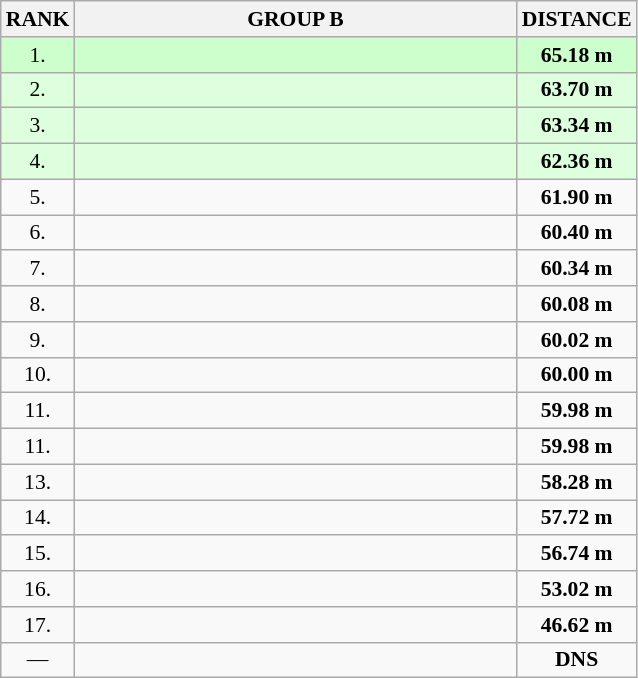<table class="wikitable" style="border-collapse: collapse; font-size: 90%;">
<tr>
<th>RANK</th>
<th style="width: 20em">GROUP B</th>
<th style="width: 5em">DISTANCE</th>
</tr>
<tr style="background:#ccffcc;">
<td align="center">1.</td>
<td></td>
<td align="center"><strong>65.18 m</strong></td>
</tr>
<tr style="background:#ddffdd;">
<td align="center">2.</td>
<td></td>
<td align="center"><strong>63.70 m</strong></td>
</tr>
<tr style="background:#ddffdd;">
<td align="center">3.</td>
<td></td>
<td align="center"><strong>63.34 m</strong></td>
</tr>
<tr style="background:#ddffdd;">
<td align="center">4.</td>
<td></td>
<td align="center"><strong>62.36 m</strong></td>
</tr>
<tr>
<td align="center">5.</td>
<td></td>
<td align="center"><strong>61.90 m</strong></td>
</tr>
<tr>
<td align="center">6.</td>
<td></td>
<td align="center"><strong>60.40 m</strong></td>
</tr>
<tr>
<td align="center">7.</td>
<td></td>
<td align="center"><strong>60.34 m</strong></td>
</tr>
<tr>
<td align="center">8.</td>
<td></td>
<td align="center"><strong>60.08 m</strong></td>
</tr>
<tr>
<td align="center">9.</td>
<td></td>
<td align="center"><strong>60.02 m</strong></td>
</tr>
<tr>
<td align="center">10.</td>
<td></td>
<td align="center"><strong>60.00 m</strong></td>
</tr>
<tr>
<td align="center">11.</td>
<td></td>
<td align="center"><strong>59.98 m</strong></td>
</tr>
<tr>
<td align="center">11.</td>
<td></td>
<td align="center"><strong>59.98 m</strong></td>
</tr>
<tr>
<td align="center">13.</td>
<td></td>
<td align="center"><strong>58.28 m</strong></td>
</tr>
<tr>
<td align="center">14.</td>
<td></td>
<td align="center"><strong>57.72 m</strong></td>
</tr>
<tr>
<td align="center">15.</td>
<td></td>
<td align="center"><strong>56.74 m</strong></td>
</tr>
<tr>
<td align="center">16.</td>
<td></td>
<td align="center"><strong>53.02 m</strong></td>
</tr>
<tr>
<td align="center">17.</td>
<td></td>
<td align="center"><strong>46.62 m</strong></td>
</tr>
<tr>
<td align="center">—</td>
<td></td>
<td align="center"><strong>DNS</strong></td>
</tr>
</table>
